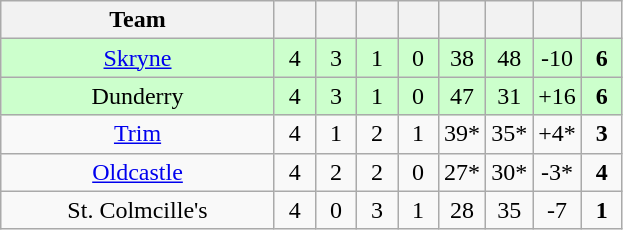<table class="wikitable" style="text-align:center">
<tr>
<th style="width:175px;">Team</th>
<th width="20"></th>
<th width="20"></th>
<th width="20"></th>
<th width="20"></th>
<th width="20"></th>
<th width="20"></th>
<th width="20"></th>
<th width="20"></th>
</tr>
<tr style="background:#cfc;">
<td><a href='#'>Skryne</a></td>
<td>4</td>
<td>3</td>
<td>1</td>
<td>0</td>
<td>38</td>
<td>48</td>
<td>-10</td>
<td><strong>6</strong></td>
</tr>
<tr style="background:#cfc;">
<td>Dunderry</td>
<td>4</td>
<td>3</td>
<td>1</td>
<td>0</td>
<td>47</td>
<td>31</td>
<td>+16</td>
<td><strong>6</strong></td>
</tr>
<tr>
<td><a href='#'>Trim</a></td>
<td>4</td>
<td>1</td>
<td>2</td>
<td>1</td>
<td>39*</td>
<td>35*</td>
<td>+4*</td>
<td><strong>3</strong></td>
</tr>
<tr>
<td><a href='#'>Oldcastle</a></td>
<td>4</td>
<td>2</td>
<td>2</td>
<td>0</td>
<td>27*</td>
<td>30*</td>
<td>-3*</td>
<td><strong>4</strong></td>
</tr>
<tr>
<td>St. Colmcille's</td>
<td>4</td>
<td>0</td>
<td>3</td>
<td>1</td>
<td>28</td>
<td>35</td>
<td>-7</td>
<td><strong>1</strong></td>
</tr>
</table>
